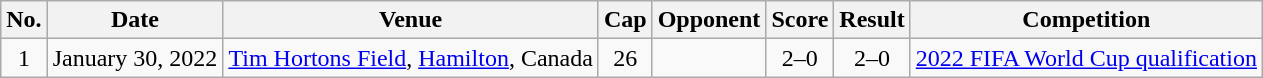<table class="wikitable sortable">
<tr>
<th scope="col">No.</th>
<th scope="col">Date</th>
<th scope="col">Venue</th>
<th scope="col">Cap</th>
<th scope="col">Opponent</th>
<th scope="col">Score</th>
<th scope="col">Result</th>
<th scope="col">Competition</th>
</tr>
<tr>
<td style="text-align:center">1</td>
<td>January 30, 2022</td>
<td><a href='#'>Tim Hortons Field</a>, <a href='#'>Hamilton</a>, Canada</td>
<td style="text-align:center">26</td>
<td></td>
<td style="text-align:center">2–0</td>
<td style="text-align:center">2–0</td>
<td><a href='#'>2022 FIFA World Cup qualification</a></td>
</tr>
</table>
